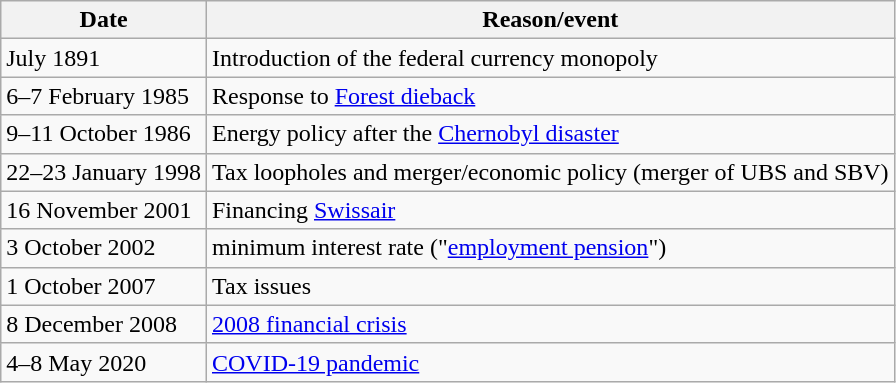<table class="wikitable zebra">
<tr class="backgroundcolor5">
<th>Date</th>
<th>Reason/event</th>
</tr>
<tr>
<td>July 1891</td>
<td>Introduction of the federal currency monopoly</td>
</tr>
<tr>
<td>6–7 February 1985</td>
<td>Response to <a href='#'>Forest dieback</a></td>
</tr>
<tr>
<td>9–11 October 1986</td>
<td>Energy policy after the <a href='#'>Chernobyl disaster</a></td>
</tr>
<tr>
<td>22–23 January 1998</td>
<td>Tax loopholes and merger/economic policy (merger of UBS and SBV)</td>
</tr>
<tr>
<td>16 November 2001</td>
<td>Financing <a href='#'>Swissair</a></td>
</tr>
<tr>
<td>3 October 2002</td>
<td>minimum interest rate ("<a href='#'>employment pension</a>")</td>
</tr>
<tr>
<td>1 October 2007</td>
<td>Tax issues</td>
</tr>
<tr>
<td>8 December 2008</td>
<td><a href='#'>2008 financial crisis</a></td>
</tr>
<tr>
<td>4–8 May 2020</td>
<td><a href='#'>COVID-19 pandemic</a></td>
</tr>
</table>
